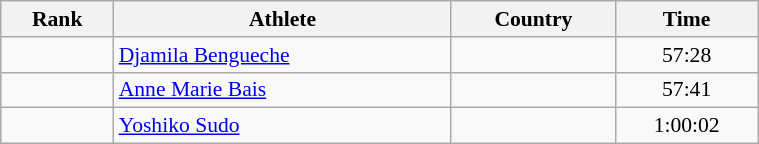<table class="wikitable" width=40% style="font-size:90%; text-align:center;">
<tr>
<th>Rank</th>
<th>Athlete</th>
<th>Country</th>
<th>Time</th>
</tr>
<tr>
<td></td>
<td align=left><a href='#'>Djamila Bengueche</a></td>
<td align=left></td>
<td>57:28</td>
</tr>
<tr>
<td></td>
<td align=left><a href='#'>Anne Marie Bais</a></td>
<td align=left></td>
<td>57:41</td>
</tr>
<tr>
<td></td>
<td align=left><a href='#'>Yoshiko Sudo</a></td>
<td align=left></td>
<td>1:00:02</td>
</tr>
</table>
